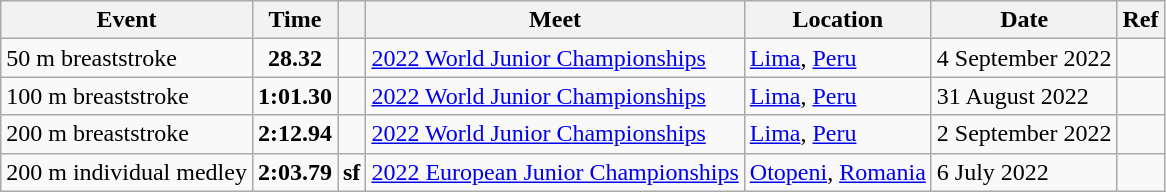<table class="wikitable">
<tr>
<th>Event</th>
<th>Time</th>
<th></th>
<th>Meet</th>
<th>Location</th>
<th>Date</th>
<th>Ref</th>
</tr>
<tr>
<td>50 m breaststroke</td>
<td style="text-align:center;"><strong>28.32</strong></td>
<td></td>
<td><a href='#'>2022 World Junior Championships</a></td>
<td><a href='#'>Lima</a>, <a href='#'>Peru</a></td>
<td>4 September 2022</td>
<td style="text-align:center;"></td>
</tr>
<tr>
<td>100 m breaststroke</td>
<td style="text-align:center;"><strong>1:01.30</strong></td>
<td></td>
<td><a href='#'>2022 World Junior Championships</a></td>
<td><a href='#'>Lima</a>, <a href='#'>Peru</a></td>
<td>31 August 2022</td>
<td style="text-align:center;"></td>
</tr>
<tr>
<td>200 m breaststroke</td>
<td style="text-align:center;"><strong>2:12.94</strong></td>
<td></td>
<td><a href='#'>2022 World Junior Championships</a></td>
<td><a href='#'>Lima</a>, <a href='#'>Peru</a></td>
<td>2 September 2022</td>
<td style="text-align:center;"></td>
</tr>
<tr>
<td>200 m individual medley</td>
<td style="text-align:center;"><strong>2:03.79</strong></td>
<td><strong>sf</strong></td>
<td><a href='#'>2022 European Junior Championships</a></td>
<td><a href='#'>Otopeni</a>, <a href='#'>Romania</a></td>
<td>6 July 2022</td>
<td style="text-align:center;"></td>
</tr>
</table>
